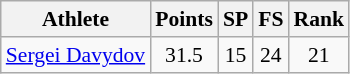<table class="wikitable" border="1" style="font-size:90%">
<tr>
<th>Athlete</th>
<th>Points</th>
<th>SP</th>
<th>FS</th>
<th>Rank</th>
</tr>
<tr align=center>
<td align=left><a href='#'>Sergei Davydov</a></td>
<td>31.5</td>
<td>15</td>
<td>24</td>
<td>21</td>
</tr>
</table>
